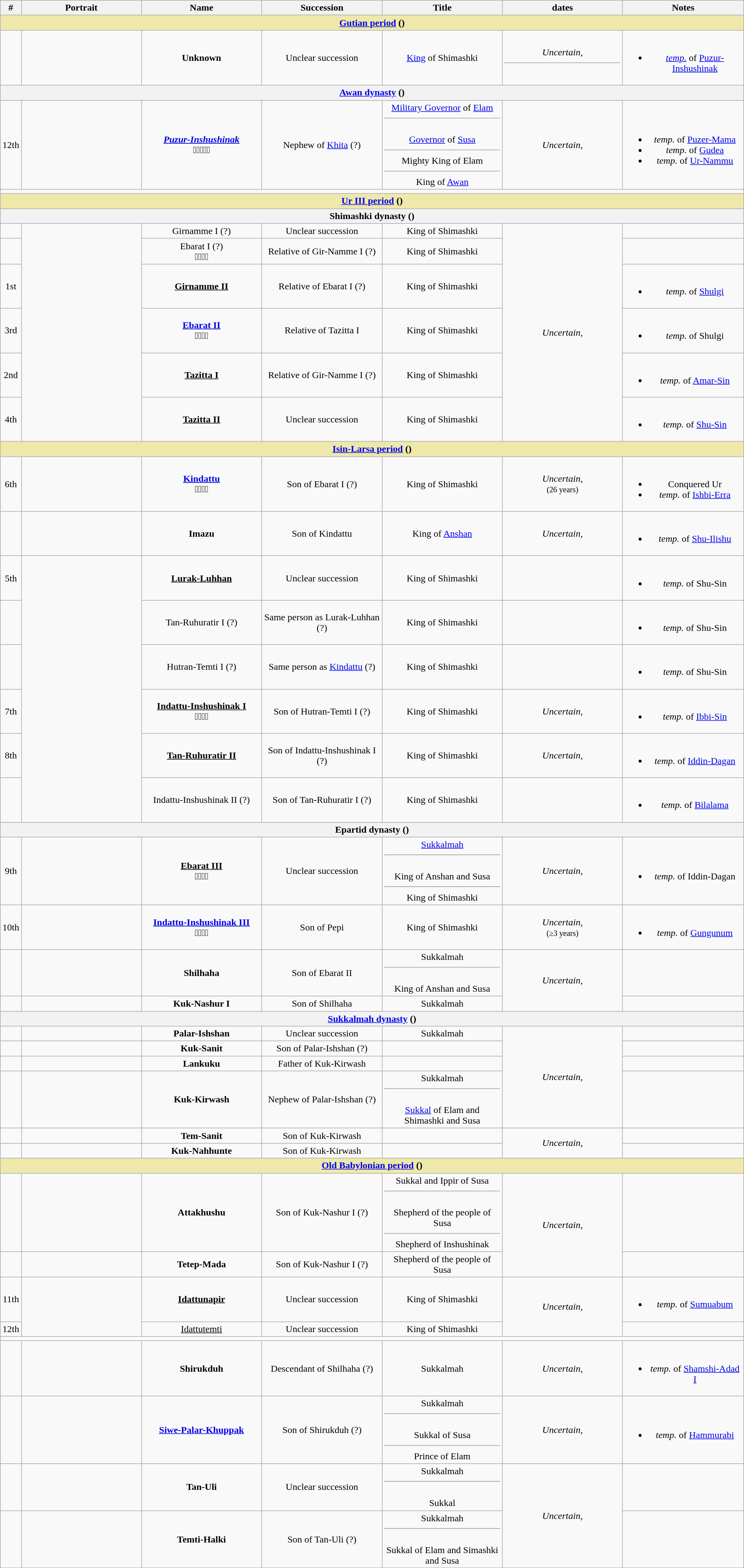<table class="wikitable"border="1"style="width:100%;text-align:center">
<tr>
<th width="1%">#</th>
<th width="16.5%">Portrait</th>
<th width="16.5%">Name</th>
<th width="16.5%">Succession</th>
<th width="16.5%">Title</th>
<th width="16.5%"> dates</th>
<th width="16.5%">Notes</th>
</tr>
<tr>
<td colspan="7"align="center"style="background-color:palegoldenrod"><strong><a href='#'>Gutian period</a> ()</strong></td>
</tr>
<tr>
<td></td>
<td></td>
<td><strong>Unknown</strong></td>
<td>Unclear succession</td>
<td><a href='#'>King</a> of Shimashki</td>
<td><em>Uncertain,</em> <hr></td>
<td><br><ul><li><em><a href='#'>temp.</a></em> of <a href='#'>Puzur-Inshushinak</a></li></ul></td>
</tr>
<tr>
<th colspan="7"><a href='#'>Awan dynasty</a> ()</th>
</tr>
<tr>
<td>12th</td>
<td></td>
<td><strong><em><u><a href='#'>Puzur-Inshushinak</a></u></em></strong><br>𒅤𒊭𒀭𒈹𒂞</td>
<td>Nephew of <a href='#'>Khita</a> (?)</td>
<td><a href='#'>Military Governor</a> of <a href='#'>Elam</a><hr><br><a href='#'>Governor</a> of <a href='#'>Susa</a><hr>
Mighty King of Elam<hr>
King of <a href='#'>Awan</a></td>
<td><em>Uncertain,</em> </td>
<td><br><ul><li><em>temp.</em> of <a href='#'>Puzer-Mama</a></li><li><em>temp.</em> of <a href='#'>Gudea</a></li><li><em>temp.</em> of <a href='#'>Ur-Nammu</a></li></ul></td>
</tr>
<tr>
<td colspan="7"align="left"></td>
</tr>
<tr>
<td colspan="7"align="center"style="background-color:palegoldenrod"><strong><a href='#'>Ur III period</a> ()</strong></td>
</tr>
<tr>
<th colspan="7">Shimashki dynasty ()</th>
</tr>
<tr>
<td></td>
<td rowspan="6"></td>
<td>Girnamme I (?)</td>
<td>Unclear succession</td>
<td>King of Shimashki</td>
<td rowspan="6"><em>Uncertain,</em> </td>
<td></td>
</tr>
<tr>
<td></td>
<td>Ebarat I (?)<br>𒂊𒁀𒊏𒀜</td>
<td>Relative of Gir-Namme I (?)</td>
<td>King of Shimashki</td>
<td></td>
</tr>
<tr>
<td>1st</td>
<td><strong><u>Girnamme II</u></strong></td>
<td>Relative of Ebarat I (?)</td>
<td>King of Shimashki</td>
<td><br><ul><li><em>temp.</em> of <a href='#'>Shulgi</a></li></ul></td>
</tr>
<tr>
<td>3rd</td>
<td><strong><u><a href='#'>Ebarat II</a></u></strong><br>𒂊𒁀𒊏𒀜</td>
<td>Relative of Tazitta I</td>
<td>King of Shimashki</td>
<td><br><ul><li><em>temp.</em> of Shulgi</li></ul></td>
</tr>
<tr>
<td>2nd</td>
<td><strong><u>Tazitta I</u></strong></td>
<td>Relative of Gir-Namme I (?)</td>
<td>King of Shimashki</td>
<td><br><ul><li><em>temp.</em> of <a href='#'>Amar-Sin</a></li></ul></td>
</tr>
<tr>
<td>4th</td>
<td><strong><u>Tazitta II</u></strong></td>
<td>Unclear succession</td>
<td>King of Shimashki</td>
<td><br><ul><li><em>temp.</em> of <a href='#'>Shu-Sin</a></li></ul></td>
</tr>
<tr>
<td colspan="7"align="center"style="background-color:palegoldenrod"><strong><a href='#'>Isin-Larsa period</a> ()</strong></td>
</tr>
<tr>
<td>6th</td>
<td></td>
<td><strong><u><a href='#'>Kindattu</a></u></strong><br>𒆠𒅔𒁕𒌅</td>
<td>Son of Ebarat I (?)</td>
<td>King of Shimashki</td>
<td><em>Uncertain,</em> <br><small>(26 years)</small></td>
<td><br><ul><li>Conquered Ur </li><li><em>temp.</em> of <a href='#'>Ishbi-Erra</a></li></ul></td>
</tr>
<tr>
<td></td>
<td></td>
<td><strong>Imazu</strong></td>
<td>Son of Kindattu</td>
<td>King of <a href='#'>Anshan</a></td>
<td><em>Uncertain,</em> </td>
<td><br><ul><li><em>temp.</em> of <a href='#'>Shu-Ilishu</a></li></ul></td>
</tr>
<tr>
<td>5th</td>
<td rowspan="6"></td>
<td><strong><u>Lurak-Luhhan</u></strong></td>
<td>Unclear succession</td>
<td>King of Shimashki</td>
<td></td>
<td><br><ul><li><em>temp.</em> of Shu-Sin</li></ul></td>
</tr>
<tr>
<td></td>
<td>Tan-Ruhuratir I (?)</td>
<td>Same person as Lurak-Luhhan (?)</td>
<td>King of Shimashki</td>
<td></td>
<td><br><ul><li><em>temp.</em> of Shu-Sin</li></ul></td>
</tr>
<tr>
<td></td>
<td>Hutran-Temti I (?)</td>
<td>Same person as <a href='#'>Kindattu</a> (?)</td>
<td>King of Shimashki</td>
<td></td>
<td><br><ul><li><em>temp.</em> of Shu-Sin</li></ul></td>
</tr>
<tr>
<td>7th</td>
<td><strong><u>Indattu-Inshushinak I</u></strong><br>𒀭𒄿𒁕𒁺</td>
<td>Son of Hutran-Temti I (?)</td>
<td>King of Shimashki</td>
<td><em>Uncertain,</em> </td>
<td><br><ul><li><em>temp.</em> of <a href='#'>Ibbi-Sin</a></li></ul></td>
</tr>
<tr>
<td>8th</td>
<td><strong><u>Tan-Ruhuratir II</u></strong></td>
<td>Son of Indattu-Inshushinak I (?)</td>
<td>King of Shimashki</td>
<td><em>Uncertain,</em> </td>
<td><br><ul><li><em>temp.</em> of <a href='#'>Iddin-Dagan</a></li></ul></td>
</tr>
<tr>
<td></td>
<td>Indattu-Inshushinak II (?)</td>
<td>Son of Tan-Ruhuratir I (?)</td>
<td>King of Shimashki</td>
<td></td>
<td><br><ul><li><em>temp.</em> of <a href='#'>Bilalama</a></li></ul></td>
</tr>
<tr>
<th colspan="7">Epartid dynasty ()</th>
</tr>
<tr>
<td>9th</td>
<td></td>
<td><strong><u>Ebarat III</u></strong><br>𒂊𒁀𒊏𒀜</td>
<td>Unclear succession</td>
<td><a href='#'>Sukkalmah</a><hr><br>King of Anshan and Susa<hr>
King of Shimashki</td>
<td><em>Uncertain,</em> </td>
<td><br><ul><li><em>temp.</em> of Iddin-Dagan</li></ul></td>
</tr>
<tr>
<td>10th</td>
<td></td>
<td><strong><u><a href='#'>Indattu-Inshushinak III</a></u></strong><br>𒀭𒄿𒁕𒁺</td>
<td>Son of Pepi</td>
<td>King of Shimashki</td>
<td><em>Uncertain,</em> <br><small>(≥3 years)</small></td>
<td><br><ul><li><em>temp.</em> of <a href='#'>Gungunum</a></li></ul></td>
</tr>
<tr>
<td></td>
<td></td>
<td><strong>Shilhaha</strong></td>
<td>Son of Ebarat II</td>
<td>Sukkalmah<hr><br>King of Anshan and Susa</td>
<td rowspan="2"><em>Uncertain,</em> </td>
<td></td>
</tr>
<tr>
<td></td>
<td></td>
<td><strong>Kuk-Nashur I</strong></td>
<td>Son of Shilhaha</td>
<td>Sukkalmah</td>
<td></td>
</tr>
<tr>
<th colspan="7"><a href='#'>Sukkalmah dynasty</a> ()</th>
</tr>
<tr>
<td></td>
<td></td>
<td><strong>Palar-Ishshan</strong></td>
<td>Unclear succession</td>
<td>Sukkalmah</td>
<td rowspan="4"><em>Uncertain,</em> </td>
<td></td>
</tr>
<tr>
<td></td>
<td></td>
<td><strong>Kuk-Sanit</strong></td>
<td>Son of Palar-Ishshan (?)</td>
<td></td>
<td></td>
</tr>
<tr>
<td></td>
<td></td>
<td><strong>Lankuku</strong></td>
<td>Father of Kuk-Kirwash</td>
<td></td>
<td></td>
</tr>
<tr>
<td></td>
<td></td>
<td><strong>Kuk-Kirwash</strong></td>
<td>Nephew of Palar-Ishshan (?)</td>
<td>Sukkalmah<hr><br><a href='#'>Sukkal</a> of Elam and Shimashki and Susa</td>
<td></td>
</tr>
<tr>
<td></td>
<td></td>
<td><strong>Tem-Sanit</strong></td>
<td>Son of Kuk-Kirwash</td>
<td></td>
<td rowspan="2"><em>Uncertain,</em> </td>
<td></td>
</tr>
<tr>
<td></td>
<td></td>
<td><strong>Kuk-Nahhunte</strong></td>
<td>Son of Kuk-Kirwash</td>
<td></td>
<td></td>
</tr>
<tr>
<td colspan="7"align="center"style="background-color:palegoldenrod"><strong><a href='#'>Old Babylonian period</a> ()</strong></td>
</tr>
<tr>
<td></td>
<td></td>
<td><strong>Attakhushu</strong></td>
<td>Son of Kuk-Nashur I (?)</td>
<td>Sukkal and Ippir of Susa<hr><br>Shepherd of the people of Susa<hr>
Shepherd of Inshushinak</td>
<td rowspan="2"><em>Uncertain,</em> </td>
<td></td>
</tr>
<tr>
<td></td>
<td></td>
<td><strong>Tetep-Mada</strong></td>
<td>Son of Kuk-Nashur I (?)</td>
<td>Shepherd of the people of Susa</td>
<td></td>
</tr>
<tr>
<td>11th</td>
<td rowspan="2"></td>
<td><strong><u>Idattunapir</u></strong></td>
<td>Unclear succession</td>
<td>King of Shimashki</td>
<td rowspan="2"><em>Uncertain,</em> </td>
<td><br><ul><li><em>temp.</em> of <a href='#'>Sumuabum</a></li></ul></td>
</tr>
<tr>
<td>12th</td>
<td><u>Idattutemti</u></td>
<td>Unclear succession</td>
<td>King of Shimashki</td>
<td></td>
</tr>
<tr>
<td colspan="7"align="left"></td>
</tr>
<tr>
<td></td>
<td></td>
<td><strong>Shirukduh</strong></td>
<td>Descendant of Shilhaha (?)</td>
<td>Sukkalmah</td>
<td><em>Uncertain,</em> </td>
<td><br><ul><li><em>temp.</em> of <a href='#'>Shamshi-Adad I</a></li></ul></td>
</tr>
<tr>
<td></td>
<td></td>
<td><strong><a href='#'>Siwe-Palar-Khuppak</a></strong></td>
<td>Son of Shirukduh (?)</td>
<td>Sukkalmah<hr><br>Sukkal of Susa<hr>
Prince of Elam</td>
<td><em>Uncertain,</em> </td>
<td><br><ul><li><em>temp.</em> of <a href='#'>Hammurabi</a></li></ul></td>
</tr>
<tr>
<td></td>
<td></td>
<td><strong>Tan-Uli</strong></td>
<td>Unclear succession</td>
<td>Sukkalmah<hr><br>Sukkal</td>
<td rowspan="2"><em>Uncertain,</em> </td>
<td></td>
</tr>
<tr>
<td></td>
<td></td>
<td><strong>Temti-Halki</strong></td>
<td>Son of Tan-Uli (?)</td>
<td>Sukkalmah<hr><br>Sukkal of Elam and Simashki and Susa</td>
<td></td>
</tr>
</table>
